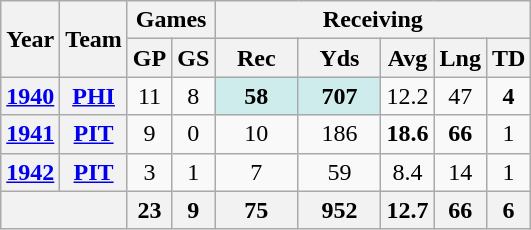<table class="wikitable" style="text-align:center">
<tr>
<th rowspan="2">Year</th>
<th rowspan="2">Team</th>
<th colspan="2">Games</th>
<th colspan="5">Receiving</th>
</tr>
<tr>
<th>GP</th>
<th>GS</th>
<th>Rec</th>
<th>Yds</th>
<th>Avg</th>
<th>Lng</th>
<th>TD</th>
</tr>
<tr>
<th><a href='#'>1940</a></th>
<th><a href='#'>PHI</a></th>
<td>11</td>
<td>8</td>
<td style="background:#cfecec; width:3em;"><strong>58</strong></td>
<td style="background:#cfecec; width:3em;"><strong>707</strong></td>
<td>12.2</td>
<td>47</td>
<td><strong>4</strong></td>
</tr>
<tr>
<th><a href='#'>1941</a></th>
<th><a href='#'>PIT</a></th>
<td>9</td>
<td>0</td>
<td>10</td>
<td>186</td>
<td><strong>18.6</strong></td>
<td><strong>66</strong></td>
<td>1</td>
</tr>
<tr>
<th><a href='#'>1942</a></th>
<th><a href='#'>PIT</a></th>
<td>3</td>
<td>1</td>
<td>7</td>
<td>59</td>
<td>8.4</td>
<td>14</td>
<td>1</td>
</tr>
<tr>
<th colspan="2"></th>
<th>23</th>
<th>9</th>
<th>75</th>
<th>952</th>
<th>12.7</th>
<th>66</th>
<th>6</th>
</tr>
</table>
